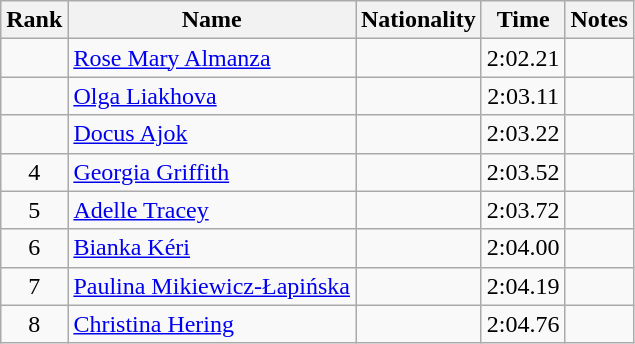<table class="wikitable sortable" style="text-align:center">
<tr>
<th>Rank</th>
<th>Name</th>
<th>Nationality</th>
<th>Time</th>
<th>Notes</th>
</tr>
<tr>
<td></td>
<td align=left><a href='#'>Rose Mary Almanza</a></td>
<td align=left></td>
<td>2:02.21</td>
<td></td>
</tr>
<tr>
<td></td>
<td align=left><a href='#'>Olga Liakhova</a></td>
<td align=left></td>
<td>2:03.11</td>
<td></td>
</tr>
<tr>
<td></td>
<td align=left><a href='#'>Docus Ajok</a></td>
<td align=left></td>
<td>2:03.22</td>
<td></td>
</tr>
<tr>
<td>4</td>
<td align=left><a href='#'>Georgia Griffith</a></td>
<td align=left></td>
<td>2:03.52</td>
<td></td>
</tr>
<tr>
<td>5</td>
<td align=left><a href='#'>Adelle Tracey</a></td>
<td align=left></td>
<td>2:03.72</td>
<td></td>
</tr>
<tr>
<td>6</td>
<td align=left><a href='#'>Bianka Kéri</a></td>
<td align=left></td>
<td>2:04.00</td>
<td></td>
</tr>
<tr>
<td>7</td>
<td align=left><a href='#'>Paulina Mikiewicz-Łapińska</a></td>
<td align=left></td>
<td>2:04.19</td>
<td></td>
</tr>
<tr>
<td>8</td>
<td align=left><a href='#'>Christina Hering</a></td>
<td align=left></td>
<td>2:04.76</td>
<td></td>
</tr>
</table>
